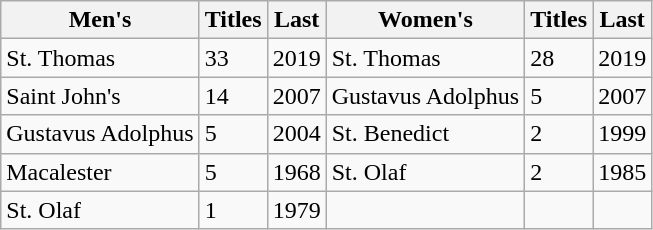<table class="wikitable">
<tr>
<th>Men's</th>
<th>Titles</th>
<th>Last</th>
<th>Women's</th>
<th>Titles</th>
<th>Last</th>
</tr>
<tr>
<td>St. Thomas</td>
<td> 33</td>
<td>2019</td>
<td>St. Thomas</td>
<td> 28</td>
<td>2019</td>
</tr>
<tr>
<td>Saint John's</td>
<td> 14</td>
<td>2007</td>
<td>Gustavus Adolphus</td>
<td> 5</td>
<td>2007</td>
</tr>
<tr>
<td>Gustavus Adolphus</td>
<td> 5</td>
<td>2004</td>
<td>St. Benedict</td>
<td> 2</td>
<td>1999</td>
</tr>
<tr>
<td>Macalester</td>
<td> 5</td>
<td>1968</td>
<td>St. Olaf</td>
<td> 2</td>
<td>1985</td>
</tr>
<tr>
<td>St. Olaf</td>
<td> 1</td>
<td>1979</td>
<td></td>
<td></td>
<td></td>
</tr>
</table>
